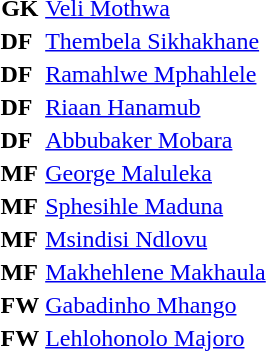<table>
<tr>
<th>GK</th>
<td><a href='#'>Veli Mothwa</a></td>
</tr>
<tr>
<td><strong>DF</strong></td>
<td><a href='#'>Thembela Sikhakhane</a></td>
</tr>
<tr>
<td><strong>DF</strong></td>
<td><a href='#'>Ramahlwe Mphahlele</a></td>
</tr>
<tr>
<td><strong>DF</strong></td>
<td><a href='#'>Riaan Hanamub</a></td>
</tr>
<tr>
<td><strong>DF</strong></td>
<td><a href='#'>Abbubaker Mobara</a></td>
</tr>
<tr>
<td><strong>MF</strong></td>
<td><a href='#'>George Maluleka</a></td>
</tr>
<tr>
<td><strong>MF</strong></td>
<td><a href='#'>Sphesihle Maduna</a></td>
</tr>
<tr>
<td><strong>MF</strong></td>
<td><a href='#'>Msindisi Ndlovu</a></td>
</tr>
<tr>
<td><strong>MF</strong></td>
<td><a href='#'>Makhehlene Makhaula</a></td>
</tr>
<tr>
<td><strong>FW</strong></td>
<td><a href='#'>Gabadinho Mhango</a></td>
</tr>
<tr>
<td><strong>FW</strong></td>
<td><a href='#'>Lehlohonolo Majoro</a></td>
</tr>
</table>
